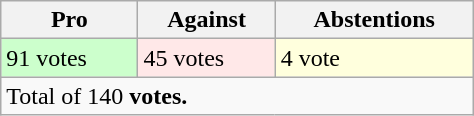<table class="wikitable" width="25%">
<tr>
<th>Pro</th>
<th>Against</th>
<th>Abstentions</th>
</tr>
<tr>
<td bgcolor="#CCFFCC">91 votes</td>
<td bgcolor="#FFE8E8">45 votes</td>
<td bgcolor="#FFFFDD">4 vote</td>
</tr>
<tr>
<td colspan="3">Total of 140 <strong>votes.</strong></td>
</tr>
</table>
